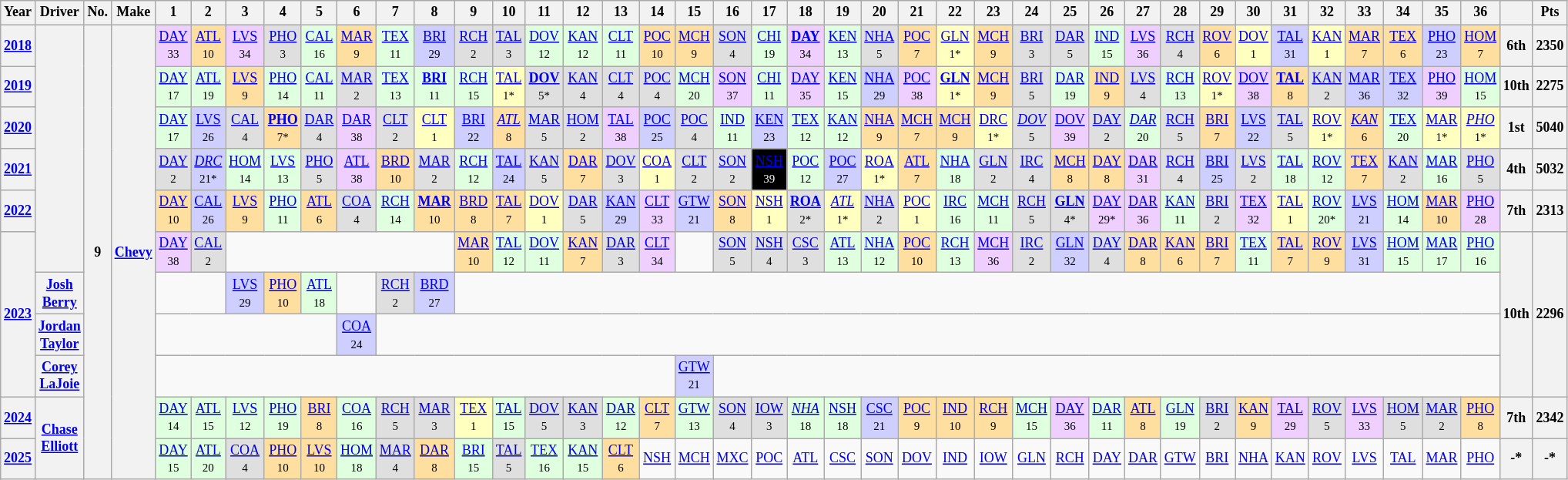<table class="wikitable" style="text-align:center; font-size:75%">
<tr>
<th>Year</th>
<th>Driver</th>
<th>No.</th>
<th>Make</th>
<th>1</th>
<th>2</th>
<th>3</th>
<th>4</th>
<th>5</th>
<th>6</th>
<th>7</th>
<th>8</th>
<th>9</th>
<th>10</th>
<th>11</th>
<th>12</th>
<th>13</th>
<th>14</th>
<th>15</th>
<th>16</th>
<th>17</th>
<th>18</th>
<th>19</th>
<th>20</th>
<th>21</th>
<th>22</th>
<th>23</th>
<th>24</th>
<th>25</th>
<th>26</th>
<th>27</th>
<th>28</th>
<th>29</th>
<th>30</th>
<th>31</th>
<th>32</th>
<th>33</th>
<th>34</th>
<th>35</th>
<th>36</th>
<th></th>
<th>Pts</th>
</tr>
<tr>
<th><a href='#'>2018</a></th>
<th rowspan=6></th>
<th rowspan="11">9</th>
<th rowspan="11"><a href='#'>Chevy</a></th>
<td style="background:#EFCFFF;"><a href='#'>DAY</a><br><small>33</small></td>
<td style="background:#FFDF9F;"><a href='#'>ATL</a><br><small>10</small></td>
<td style="background:#EFCFFF;"><a href='#'>LVS</a><br><small>34</small></td>
<td style="background:#DFDFDF;"><a href='#'>PHO</a><br><small>3</small></td>
<td style="background:#DFFFDF;"><a href='#'>CAL</a><br><small>16</small></td>
<td style="background:#FFDF9F;"><a href='#'>MAR</a><br><small>9</small></td>
<td style="background:#DFFFDF;"><a href='#'>TEX</a><br><small>11</small></td>
<td style="background:#CFCFFF;"><a href='#'>BRI</a><br><small>29</small></td>
<td style="background:#DFDFDF;"><a href='#'>RCH</a><br><small>2</small></td>
<td style="background:#DFDFDF;"><a href='#'>TAL</a><br><small>3</small></td>
<td style="background:#DFFFDF;"><a href='#'>DOV</a><br><small>12</small></td>
<td style="background:#DFFFDF;"><a href='#'>KAN</a><br><small>12</small></td>
<td style="background:#DFFFDF;"><a href='#'>CLT</a><br><small>11</small></td>
<td style="background:#FFDF9F;"><a href='#'>POC</a><br><small>10</small></td>
<td style="background:#FFDF9F;"><a href='#'>MCH</a><br><small>9</small></td>
<td style="background:#DFDFDF;"><a href='#'>SON</a><br><small>4</small></td>
<td style="background:#DFFFDF;"><a href='#'>CHI</a><br><small>19</small></td>
<td style="background:#EFCFFF;"><strong><a href='#'>DAY</a></strong><br><small>34</small></td>
<td style="background:#DFFFDF;"><a href='#'>KEN</a><br><small>13</small></td>
<td style="background:#DFDFDF;"><a href='#'>NHA</a><br><small>5</small></td>
<td style="background:#FFDF9F;"><a href='#'>POC</a><br><small>7</small></td>
<td style="background:#FFFFBF;"><a href='#'>GLN</a><br><small>1*</small></td>
<td style="background:#FFDF9F;"><a href='#'>MCH</a><br><small>9</small></td>
<td style="background:#DFDFDF;"><a href='#'>BRI</a><br><small>3</small></td>
<td style="background:#DFDFDF;"><a href='#'>DAR</a><br><small>5</small></td>
<td style="background:#DFFFDF;"><a href='#'>IND</a><br><small>15</small></td>
<td style="background:#EFCFFF;"><a href='#'>LVS</a><br><small>36</small></td>
<td style="background:#DFDFDF;"><a href='#'>RCH</a><br><small>4</small></td>
<td style="background:#FFDF9F;"><a href='#'>ROV</a><br><small>6</small></td>
<td style="background:#FFFFBF;"><a href='#'>DOV</a><br><small>1</small></td>
<td style="background:#CFCFFF;"><a href='#'>TAL</a><br><small>31</small></td>
<td style="background:#FFFFBF;"><a href='#'>KAN</a><br><small>1</small></td>
<td style="background:#FFDF9F;"><a href='#'>MAR</a><br><small>7</small></td>
<td style="background:#FFDF9F;"><a href='#'>TEX</a><br><small>6</small></td>
<td style="background:#CFCFFF;"><a href='#'>PHO</a><br><small>23</small></td>
<td style="background:#FFDF9F;"><a href='#'>HOM</a><br><small>7</small></td>
<th>6th</th>
<th>2350</th>
</tr>
<tr>
<th><a href='#'>2019</a></th>
<td style="background:#DFFFDF;"><a href='#'>DAY</a><br><small>17</small></td>
<td style="background:#DFFFDF;"><a href='#'>ATL</a><br><small>19</small></td>
<td style="background:#FFDF9F;"><a href='#'>LVS</a><br><small>9</small></td>
<td style="background:#DFFFDF;"><a href='#'>PHO</a><br><small>14</small></td>
<td style="background:#DFFFDF;"><a href='#'>CAL</a><br><small>11</small></td>
<td style="background:#DFDFDF;"><a href='#'>MAR</a><br><small>2</small></td>
<td style="background:#DFFFDF;"><a href='#'>TEX</a><br><small>13</small></td>
<td style="background:#DFFFDF;"><strong><a href='#'>BRI</a></strong><br><small>11</small></td>
<td style="background:#DFFFDF;"><a href='#'>RCH</a><br><small>15</small></td>
<td style="background:#FFFFBF;"><a href='#'>TAL</a><br><small>1*</small></td>
<td style="background:#DFDFDF;"><strong><a href='#'>DOV</a></strong><br><small>5*</small></td>
<td style="background:#DFDFDF;"><a href='#'>KAN</a><br><small>4</small></td>
<td style="background:#DFDFDF;"><a href='#'>CLT</a><br><small>4</small></td>
<td style="background:#DFDFDF;"><a href='#'>POC</a><br><small>4</small></td>
<td style="background:#DFFFDF;"><a href='#'>MCH</a><br><small>20</small></td>
<td style="background:#EFCFFF;"><a href='#'>SON</a><br><small>37</small></td>
<td style="background:#DFFFDF;"><a href='#'>CHI</a><br><small>11</small></td>
<td style="background:#EFCFFF;"><a href='#'>DAY</a><br><small>35</small></td>
<td style="background:#DFFFDF;"><a href='#'>KEN</a><br><small>15</small></td>
<td style="background:#CFCFFF;"><a href='#'>NHA</a><br><small>29</small></td>
<td style="background:#EFCFFF;"><a href='#'>POC</a><br><small>38</small></td>
<td style="background:#FFFFBF;"><strong><a href='#'>GLN</a></strong><br><small>1*</small></td>
<td style="background:#FFDF9F;"><a href='#'>MCH</a><br><small>9</small></td>
<td style="background:#DFDFDF;"><a href='#'>BRI</a><br><small>5</small></td>
<td style="background:#DFFFDF;"><a href='#'>DAR</a><br><small>19</small></td>
<td style="background:#FFDF9F;"><a href='#'>IND</a><br><small>9</small></td>
<td style="background:#DFDFDF;"><a href='#'>LVS</a><br><small>4</small></td>
<td style="background:#DFFFDF;"><a href='#'>RCH</a><br><small>13</small></td>
<td style="background:#FFFFBF;"><a href='#'>ROV</a><br><small>1*</small></td>
<td style="background:#EFCFFF;"><a href='#'>DOV</a><br><small>38</small></td>
<td style="background:#FFDF9F;"><strong><a href='#'>TAL</a></strong><br><small>8</small></td>
<td style="background:#DFDFDF;"><a href='#'>KAN</a><br><small>2</small></td>
<td style="background:#CFCFFF;"><a href='#'>MAR</a><br><small>36</small></td>
<td style="background:#CFCFFF;"><a href='#'>TEX</a><br><small>32</small></td>
<td style="background:#EFCFFF;"><a href='#'>PHO</a><br><small>39</small></td>
<td style="background:#DFFFDF;"><a href='#'>HOM</a><br><small>15</small></td>
<th>10th</th>
<th>2275</th>
</tr>
<tr>
<th><a href='#'>2020</a></th>
<td style="background:#DFFFDF;"><a href='#'>DAY</a><br><small>17</small></td>
<td style="background:#CFCFFF;"><a href='#'>LVS</a><br><small>26</small></td>
<td style="background:#DFDFDF;"><a href='#'>CAL</a><br><small>4</small></td>
<td style="background:#FFDF9F;"><strong><a href='#'>PHO</a></strong><br><small>7*</small></td>
<td style="background:#DFDFDF;"><a href='#'>DAR</a><br><small>4</small></td>
<td style="background:#EFCFFF;"><a href='#'>DAR</a><br><small>38</small></td>
<td style="background:#DFDFDF;"><a href='#'>CLT</a><br><small>2</small></td>
<td style="background:#FFFFBF;"><a href='#'>CLT</a><br><small>1</small></td>
<td style="background:#CFCFFF;"><a href='#'>BRI</a><br><small>22</small></td>
<td style="background:#FFDF9F;"><em><a href='#'>ATL</a></em><br><small>8</small></td>
<td style="background:#DFDFDF;"><a href='#'>MAR</a><br><small>5</small></td>
<td style="background:#DFDFDF;"><a href='#'>HOM</a><br><small>2</small></td>
<td style="background:#EFCFFF;"><a href='#'>TAL</a><br><small>38</small></td>
<td style="background:#CFCFFF;"><a href='#'>POC</a><br><small>25</small></td>
<td style="background:#DFDFDF;"><a href='#'>POC</a><br><small>4</small></td>
<td style="background:#DFFFDF;"><a href='#'>IND</a><br><small>11</small></td>
<td style="background:#CFCFFF;"><a href='#'>KEN</a><br><small>23</small></td>
<td style="background:#DFFFDF;"><a href='#'>TEX</a><br><small>12</small></td>
<td style="background:#DFFFDF;"><a href='#'>KAN</a><br><small>12</small></td>
<td style="background:#FFDF9F;"><a href='#'>NHA</a><br><small>9</small></td>
<td style="background:#FFDF9F;"><a href='#'>MCH</a><br><small>7</small></td>
<td style="background:#FFDF9F;"><a href='#'>MCH</a><br><small>9</small></td>
<td style="background:#FFFFBF;"><a href='#'>DRC</a><br><small>1*</small></td>
<td style="background:#DFDFDF;"><em><a href='#'>DOV</a></em><br><small>5</small></td>
<td style="background:#EFCFFF;"><a href='#'>DOV</a><br><small>39</small></td>
<td style="background:#DFDFDF;"><a href='#'>DAY</a><br><small>2</small></td>
<td style="background:#DFFFDF;"><em><a href='#'>DAR</a></em><br><small>20</small></td>
<td style="background:#DFDFDF;"><a href='#'>RCH</a><br><small>5</small></td>
<td style="background:#FFDF9F;"><a href='#'>BRI</a><br><small>7</small></td>
<td style="background:#CFCFFF;"><a href='#'>LVS</a><br><small>22</small></td>
<td style="background:#DFDFDF;"><a href='#'>TAL</a><br><small>5</small></td>
<td style="background:#FFFFBF;"><a href='#'>ROV</a><br><small>1*</small></td>
<td style="background:#FFDF9F;"><em><a href='#'>KAN</a></em><br><small>6</small></td>
<td style="background:#DFFFDF;"><a href='#'>TEX</a><br><small>20</small></td>
<td style="background:#FFFFBF;"><a href='#'>MAR</a><br><small>1*</small></td>
<td style="background:#FFFFBF;"><em><a href='#'>PHO</a></em> <br><small>1*</small></td>
<th>1st</th>
<th>5040</th>
</tr>
<tr>
<th><a href='#'>2021</a></th>
<td style="background:#DFDFDF;"><a href='#'>DAY</a><br><small>2</small></td>
<td style="background:#CFCFFF;"><em><a href='#'>DRC</a></em><br><small>21*</small></td>
<td style="background:#DFFFDF;"><a href='#'>HOM</a><br><small>14</small></td>
<td style="background:#DFFFDF;"><a href='#'>LVS</a><br><small>13</small></td>
<td style="background:#DFDFDF;"><a href='#'>PHO</a><br><small>5</small></td>
<td style="background:#EFCFFF;"><a href='#'>ATL</a><br><small>38</small></td>
<td style="background:#FFDF9F;"><a href='#'>BRD</a><br><small>10</small></td>
<td style="background:#DFDFDF;"><a href='#'>MAR</a><br><small>2</small></td>
<td style="background:#DFFFDF;"><a href='#'>RCH</a><br><small>12</small></td>
<td style="background:#CFCFFF;"><a href='#'>TAL</a><br><small>24</small></td>
<td style="background:#DFDFDF;"><a href='#'>KAN</a><br><small>5</small></td>
<td style="background:#FFDF9F;"><a href='#'>DAR</a><br><small>7</small></td>
<td style="background:#DFDFDF;"><a href='#'>DOV</a><br><small>3</small></td>
<td style="background:#FFFFBF;"><a href='#'>COA</a><br><small>1</small></td>
<td style="background:#DFDFDF;"><a href='#'>CLT</a><br><small>2</small></td>
<td style="background:#DFDFDF;"><a href='#'>SON</a><br><small>2</small></td>
<td style="background:#000000;color:white;"><a href='#'><span>NSH</span></a><br><small>39</small></td>
<td style="background:#DFFFDF;"><a href='#'>POC</a><br><small>12</small></td>
<td style="background:#CFCFFF;"><a href='#'>POC</a><br><small>27</small></td>
<td style="background:#FFFFBF;"><a href='#'>ROA</a><br><small>1*</small></td>
<td style="background:#FFDF9F;"><a href='#'>ATL</a><br><small>7</small></td>
<td style="background:#DFFFDF;"><a href='#'>NHA</a><br><small>18</small></td>
<td style="background:#DFDFDF;"><a href='#'>GLN</a><br><small>2</small></td>
<td style="background:#DFDFDF;"><a href='#'>IRC</a><br><small>4</small></td>
<td style="background:#FFDF9F"><a href='#'>MCH</a><br><small>8</small></td>
<td style="background:#FFDF9F"><a href='#'>DAY</a><br><small>8</small></td>
<td style="background:#EFCFFF;"><a href='#'>DAR</a><br><small>31</small></td>
<td style="background:#DFDFDF"><a href='#'>RCH</a><br> <small>4</small></td>
<td style="background:#CFCFFF;"><a href='#'>BRI</a><br><small>25</small></td>
<td style="background:#DFDFDF"><a href='#'>LVS</a><br><small>2</small></td>
<td style="background:#DFFFDF"><a href='#'>TAL</a><br><small>18</small></td>
<td style="background:#DFFFDF;"><a href='#'>ROV</a><br><small>12</small></td>
<td style="background:#FFDF9F"><a href='#'>TEX</a><br><small>7</small></td>
<td style="background:#DFDFDF;"><a href='#'>KAN</a><br><small>2</small></td>
<td style="background:#DFFFDF;"><a href='#'>MAR</a><br><small>16</small></td>
<td style="background:#DFDFDF;"><a href='#'>PHO</a><br><small>5</small></td>
<th>4th</th>
<th>5032</th>
</tr>
<tr>
<th><a href='#'>2022</a></th>
<td style="background:#FFDF9F;"><a href='#'>DAY</a><br><small>10</small></td>
<td style="background:#CFCFFF;"><a href='#'>CAL</a><br><small>26</small></td>
<td style="background:#FFDF9F;"><a href='#'>LVS</a><br><small>9</small></td>
<td style="background:#DFFFDF;"><a href='#'>PHO</a><br><small>11</small></td>
<td style="background:#FFDF9F;"><a href='#'>ATL</a><br><small>6</small></td>
<td style="background:#DFDFDF;"><a href='#'>COA</a><br><small>4</small></td>
<td style="background:#DFFFDF;"><a href='#'>RCH</a><br><small>14</small></td>
<td style="background:#FFDF9F;"><strong><a href='#'>MAR</a></strong><br><small>10</small></td>
<td style="background:#FFDF9F;"><a href='#'>BRD</a><br><small>8</small></td>
<td style="background:#FFDF9F;"><a href='#'>TAL</a><br><small>7</small></td>
<td style="background:#FFFFBF;"><a href='#'>DOV</a><br><small>1</small></td>
<td style="background:#DFDFDF;"><a href='#'>DAR</a><br><small>5</small></td>
<td style="background:#CFCFFF;"><a href='#'>KAN</a><br><small>29</small></td>
<td style="background:#EFCFFF;"><a href='#'>CLT</a><br><small>33</small></td>
<td style="background:#CFCFFF;"><a href='#'>GTW</a><br><small>21</small></td>
<td style="background:#FFDF9F;"><a href='#'>SON</a><br><small>8</small></td>
<td style="background:#FFFFBF;"><a href='#'>NSH</a><br><small>1</small></td>
<td style="background:#DFDFDF;"><strong><a href='#'>ROA</a></strong><br><small>2*</small></td>
<td style="background:#FFFFBF;"><em><a href='#'>ATL</a></em><br><small>1*</small></td>
<td style="background:#DFDFDF;"><a href='#'>NHA</a><br><small>2</small></td>
<td style="background:#FFFFBF;"><a href='#'>POC</a><br><small>1</small></td>
<td style="background:#DFFFDF;"><a href='#'>IRC</a><br><small>16</small></td>
<td style="background:#DFFFDF;"><a href='#'>MCH</a><br><small>11</small></td>
<td style="background:#DFDFDF;"><a href='#'>RCH</a><br><small>5</small></td>
<td style="background:#DFDFDF;"><strong><a href='#'>GLN</a></strong><br><small>4*</small></td>
<td style="background:#EFCFFF;"><a href='#'>DAY</a><br><small>29*</small></td>
<td style="background:#EFCFFF;"><a href='#'>DAR</a><br><small>36</small></td>
<td style="background:#DFFFDF;"><a href='#'>KAN</a><br><small>11</small></td>
<td style="background:#DFDFDF;"><a href='#'>BRI</a><br><small>2</small></td>
<td style="background:#EFCFFF;"><a href='#'>TEX</a><br><small>32</small></td>
<td style="background:#FFFFBF;"><a href='#'>TAL</a><br><small>1</small></td>
<td style="background:#DFFFDF;"><a href='#'>ROV</a><br><small>20*</small></td>
<td style="background:#CFCFFF;"><a href='#'>LVS</a><br><small>21</small></td>
<td style="background:#DFFFDF;"><a href='#'>HOM</a><br><small>14</small></td>
<td style="background:#FFDF9F;"><a href='#'>MAR</a><br><small>10</small></td>
<td style="background:#EFCFFF;"><a href='#'>PHO</a><br><small>28</small></td>
<th>7th</th>
<th>2313</th>
</tr>
<tr>
<th rowspan="4"><a href='#'>2023</a></th>
<td style="background:#EFCFFF;"><a href='#'>DAY</a><br><small>38</small></td>
<td style="background:#DFDFDF;"><a href='#'>CAL</a><br><small>2</small></td>
<td colspan="6"></td>
<td style="background:#FFDF9F;"><a href='#'>MAR</a><br><small>10</small></td>
<td style="background:#DFFFDF;"><a href='#'>TAL</a><br><small>12</small></td>
<td style="background:#DFFFDF;"><a href='#'>DOV</a><br><small>11</small></td>
<td style="background:#FFDF9F;"><a href='#'>KAN</a><br><small>7</small></td>
<td style="background:#DFDFDF;"><a href='#'>DAR</a><br><small>3</small></td>
<td style="background:#EFCFFF;"><a href='#'>CLT</a><br><small>34</small></td>
<td></td>
<td style="background:#DFDFDF;"><a href='#'>SON</a><br><small>5</small></td>
<td style="background:#DFDFDF;"><a href='#'>NSH</a><br><small>4</small></td>
<td style="background:#DFDFDF;"><a href='#'>CSC</a><br><small>3</small></td>
<td style="background:#DFFFDF;"><a href='#'>ATL</a><br><small>13</small></td>
<td style="background:#DFFFDF;"><a href='#'>NHA</a><br><small>12</small></td>
<td style="background:#FFDF9F;"><a href='#'>POC</a><br><small>10</small></td>
<td style="background:#DFFFDF;"><a href='#'>RCH</a><br><small>13</small></td>
<td style="background:#EFCFFF;"><a href='#'>MCH</a><br><small>36</small></td>
<td style="background:#DFDFDF;"><a href='#'>IRC</a><br><small>2</small></td>
<td style="background:#CFCFFF;"><a href='#'>GLN</a><br><small>32</small></td>
<td style="background:#DFDFDF;"><a href='#'>DAY</a><br><small>4</small></td>
<td style="background:#FFDF9F;"><a href='#'>DAR</a><br><small>8</small></td>
<td style="background:#FFDF9F;"><a href='#'>KAN</a><br><small>6</small></td>
<td style="background:#FFDF9F;"><a href='#'>BRI</a><br><small>7</small></td>
<td style="background:#DFFFDF;"><a href='#'>TEX</a><br><small>11</small></td>
<td style="background:#FFDF9F;"><a href='#'>TAL</a><br><small>7</small></td>
<td style="background:#FFDF9F;"><a href='#'>ROV</a><br><small>9</small></td>
<td style="background:#CFCFFF;"><a href='#'>LVS</a><br><small>31</small></td>
<td style="background:#DFFFDF;"><a href='#'>HOM</a><br><small>15</small></td>
<td style="background:#DFFFDF;"><a href='#'>MAR</a><br><small>17</small></td>
<td style="background:#DFFFDF;"><a href='#'>PHO</a><br><small>16</small></td>
<th rowspan=4>10th</th>
<th rowspan=4>2296</th>
</tr>
<tr>
<th><a href='#'>Josh Berry</a></th>
<td colspan=2></td>
<td style="background:#CFCFFF;"><a href='#'>LVS</a><br><small>29</small></td>
<td style="background:#FFDF9F;"><a href='#'>PHO</a><br><small>10</small></td>
<td style="background:#DFFFDF;"><a href='#'>ATL</a><br><small>18</small></td>
<td></td>
<td style="background:#DFDFDF;"><a href='#'>RCH</a><br><small>2</small></td>
<td style="background:#CFCFFF;"><a href='#'>BRD</a><br><small>27</small></td>
<td colspan="28"></td>
</tr>
<tr>
<th><a href='#'>Jordan Taylor</a></th>
<td colspan=5></td>
<td style="background:#CFCFFF;"><a href='#'>COA</a><br><small>24</small></td>
<td colspan=30></td>
</tr>
<tr>
<th><a href='#'>Corey LaJoie</a></th>
<td colspan=14></td>
<td style="background:#CFCFFF;"><a href='#'>GTW</a><br><small>21</small></td>
<td colspan=21></td>
</tr>
<tr>
<th><a href='#'>2024</a></th>
<th rowspan="2"><a href='#'>Chase Elliott</a></th>
<td style="background:#DFFFDF;"><a href='#'>DAY</a><br><small>14</small></td>
<td style="background:#DFFFDF;"><a href='#'>ATL</a><br><small>15</small></td>
<td style="background:#DFFFDF;"><a href='#'>LVS</a><br><small>12</small></td>
<td style="background:#DFFFDF;"><a href='#'>PHO</a><br><small>19</small></td>
<td style="background:#FFDF9F;"><a href='#'>BRI</a><br><small>8</small></td>
<td style="background:#DFFFDF;"><a href='#'>COA</a><br><small>16</small></td>
<td style="background:#DFDFDF;"><a href='#'>RCH</a><br><small>5</small></td>
<td style="background:#DFDFDF;"><a href='#'>MAR</a><br><small>3</small></td>
<td style="background:#FFFFBF;"><a href='#'>TEX</a><br><small>1</small></td>
<td style="background:#DFFFDF;"><a href='#'>TAL</a><br><small>15</small></td>
<td style="background:#DFDFDF;"><a href='#'>DOV</a><br><small>5</small></td>
<td style="background:#DFDFDF;"><a href='#'>KAN</a><br><small>3</small></td>
<td style="background:#DFFFDF;"><a href='#'>DAR</a><br><small>12</small></td>
<td style="background:#FFDF9F;"><a href='#'>CLT</a><br><small>7</small></td>
<td style="background:#DFFFDF;"><a href='#'>GTW</a><br><small>13</small></td>
<td style="background:#DFDFDF;"><a href='#'>SON</a><br><small>4</small></td>
<td style="background:#DFDFDF;"><a href='#'>IOW</a><br><small>3</small></td>
<td style="background:#DFFFDF;"><em><a href='#'>NHA</a></em><br><small>18</small></td>
<td style="background:#DFFFDF;"><a href='#'>NSH</a><br><small>18</small></td>
<td style="background:#CFCFFF;"><a href='#'>CSC</a><br><small>21</small></td>
<td style="background:#FFDF9F;"><a href='#'>POC</a><br><small>9</small></td>
<td style="background:#FFDF9F;"><a href='#'>IND</a><br><small>10</small></td>
<td style="background:#FFDF9F;"><a href='#'>RCH</a><br><small>9</small></td>
<td style="background:#DFFFDF;"><a href='#'>MCH</a><br><small>15</small></td>
<td style="background:#EFCFFF;"><a href='#'>DAY</a><br><small>36</small></td>
<td style="background:#DFFFDF;"><a href='#'>DAR</a><br><small>11</small></td>
<td style="background:#FFDF9F;"><a href='#'>ATL</a><br><small>8</small></td>
<td style="background:#DFFFDF;"><a href='#'>GLN</a><br><small>19</small></td>
<td style="background:#DFDFDF;"><a href='#'>BRI</a><br><small>2</small></td>
<td style="background:#FFDF9F;"><a href='#'>KAN</a><br><small>9</small></td>
<td style="background:#EFCFFF;"><a href='#'>TAL</a><br><small>29</small></td>
<td style="background:#DFDFDF;"><a href='#'>ROV</a><br><small>5</small></td>
<td style="background:#EFCFFF;"><a href='#'>LVS</a><br><small>33</small></td>
<td style="background:#DFDFDF;"><a href='#'>HOM</a><br><small>5</small></td>
<td style="background:#DFDFDF;"><a href='#'>MAR</a><br><small>2</small></td>
<td style="background:#FFDF9F;"><a href='#'>PHO</a><br><small>8</small></td>
<th>7th</th>
<th>2342</th>
</tr>
<tr>
<th><a href='#'>2025</a></th>
<td style="background:#DFFFDF;"><a href='#'>DAY</a><br><small>15</small></td>
<td style="background:#DFFFDF;"><a href='#'>ATL</a><br><small>20</small></td>
<td style="background:#DFDFDF;"><a href='#'>COA</a><br><small>4</small></td>
<td style="background:#FFDF9F;"><a href='#'>PHO</a><br><small>10</small></td>
<td style="background:#FFDF9F;"><a href='#'>LVS</a><br><small>10</small></td>
<td style="background:#DFFFDF;"><a href='#'>HOM</a><br><small>18</small></td>
<td style="background:#DFDFDF;"><a href='#'>MAR</a><br><small>4</small></td>
<td style="background:#FFDF9F;"><a href='#'>DAR</a><br><small>8</small></td>
<td style="background:#DFFFDF;"><a href='#'>BRI</a><br><small>15</small></td>
<td style="background:#DFDFDF;"><a href='#'>TAL</a><br><small>5</small></td>
<td style="background:#DFFFDF;"><a href='#'>TEX</a><br><small>16</small></td>
<td style="background:#DFFFDF;"><a href='#'>KAN</a><br><small>15</small></td>
<td style="background:#FFDF9F;"><a href='#'>CLT</a><br><small>6</small></td>
<td><a href='#'>NSH</a></td>
<td><a href='#'>MCH</a></td>
<td><a href='#'>MXC</a></td>
<td><a href='#'>POC</a></td>
<td><a href='#'>ATL</a></td>
<td><a href='#'>CSC</a></td>
<td><a href='#'>SON</a></td>
<td><a href='#'>DOV</a></td>
<td><a href='#'>IND</a></td>
<td><a href='#'>IOW</a></td>
<td><a href='#'>GLN</a></td>
<td><a href='#'>RCH</a></td>
<td><a href='#'>DAY</a></td>
<td><a href='#'>DAR</a></td>
<td><a href='#'>GTW</a></td>
<td><a href='#'>BRI</a></td>
<td><a href='#'>NHA</a></td>
<td><a href='#'>KAN</a></td>
<td><a href='#'>ROV</a></td>
<td><a href='#'>LVS</a></td>
<td><a href='#'>TAL</a></td>
<td><a href='#'>MAR</a></td>
<td><a href='#'>PHO</a></td>
<th>-*</th>
<th>-*</th>
</tr>
</table>
